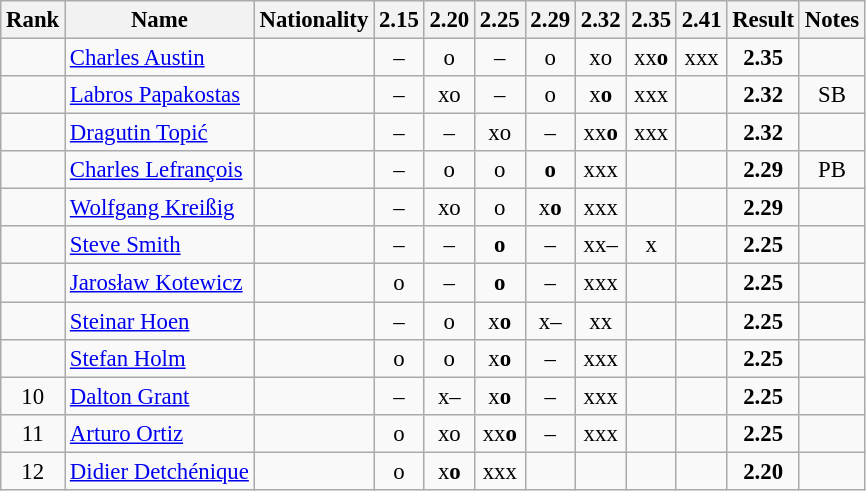<table class="wikitable sortable" style="text-align:center;font-size:95%">
<tr>
<th>Rank</th>
<th>Name</th>
<th>Nationality</th>
<th>2.15</th>
<th>2.20</th>
<th>2.25</th>
<th>2.29</th>
<th>2.32</th>
<th>2.35</th>
<th>2.41</th>
<th>Result</th>
<th>Notes</th>
</tr>
<tr>
<td></td>
<td align="left"><a href='#'>Charles Austin</a></td>
<td align=left></td>
<td>–</td>
<td>o</td>
<td>–</td>
<td>o</td>
<td>xo</td>
<td>xx<strong>o</strong></td>
<td>xxx</td>
<td><strong>2.35</strong></td>
<td></td>
</tr>
<tr>
<td></td>
<td align="left"><a href='#'>Labros Papakostas</a></td>
<td align=left></td>
<td>–</td>
<td>xo</td>
<td>–</td>
<td>o</td>
<td>x<strong>o</strong></td>
<td>xxx</td>
<td></td>
<td><strong>2.32</strong></td>
<td>SB</td>
</tr>
<tr>
<td></td>
<td align="left"><a href='#'>Dragutin Topić</a></td>
<td align=left></td>
<td>–</td>
<td>–</td>
<td>xo</td>
<td>–</td>
<td>xx<strong>o</strong></td>
<td>xxx</td>
<td></td>
<td><strong>2.32</strong></td>
<td></td>
</tr>
<tr>
<td></td>
<td align="left"><a href='#'>Charles Lefrançois</a></td>
<td align=left></td>
<td>–</td>
<td>o</td>
<td>o</td>
<td><strong>o</strong></td>
<td>xxx</td>
<td></td>
<td></td>
<td><strong>2.29</strong></td>
<td>PB</td>
</tr>
<tr>
<td></td>
<td align="left"><a href='#'>Wolfgang Kreißig</a></td>
<td align=left></td>
<td>–</td>
<td>xo</td>
<td>o</td>
<td>x<strong>o</strong></td>
<td>xxx</td>
<td></td>
<td></td>
<td><strong>2.29</strong></td>
<td></td>
</tr>
<tr>
<td></td>
<td align="left"><a href='#'>Steve Smith</a></td>
<td align=left></td>
<td>–</td>
<td>–</td>
<td><strong>o</strong></td>
<td>–</td>
<td>xx–</td>
<td>x</td>
<td></td>
<td><strong>2.25</strong></td>
<td></td>
</tr>
<tr>
<td></td>
<td align="left"><a href='#'>Jarosław Kotewicz</a></td>
<td align=left></td>
<td>o</td>
<td>–</td>
<td><strong>o</strong></td>
<td>–</td>
<td>xxx</td>
<td></td>
<td></td>
<td><strong>2.25</strong></td>
<td></td>
</tr>
<tr>
<td></td>
<td align="left"><a href='#'>Steinar Hoen</a></td>
<td align=left></td>
<td>–</td>
<td>o</td>
<td>x<strong>o</strong></td>
<td>x–</td>
<td>xx</td>
<td></td>
<td></td>
<td><strong>2.25</strong></td>
<td></td>
</tr>
<tr>
<td></td>
<td align="left"><a href='#'>Stefan Holm</a></td>
<td align=left></td>
<td>o</td>
<td>o</td>
<td>x<strong>o</strong></td>
<td>–</td>
<td>xxx</td>
<td></td>
<td></td>
<td><strong>2.25</strong></td>
<td></td>
</tr>
<tr>
<td>10</td>
<td align="left"><a href='#'>Dalton Grant</a></td>
<td align=left></td>
<td>–</td>
<td>x–</td>
<td>x<strong>o</strong></td>
<td>–</td>
<td>xxx</td>
<td></td>
<td></td>
<td><strong>2.25</strong></td>
<td></td>
</tr>
<tr>
<td>11</td>
<td align="left"><a href='#'>Arturo Ortiz</a></td>
<td align=left></td>
<td>o</td>
<td>xo</td>
<td>xx<strong>o</strong></td>
<td>–</td>
<td>xxx</td>
<td></td>
<td></td>
<td><strong>2.25</strong></td>
<td></td>
</tr>
<tr>
<td>12</td>
<td align="left"><a href='#'>Didier Detchénique</a></td>
<td align=left></td>
<td>o</td>
<td>x<strong>o</strong></td>
<td>xxx</td>
<td></td>
<td></td>
<td></td>
<td></td>
<td><strong>2.20</strong></td>
<td></td>
</tr>
</table>
